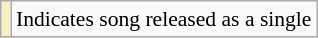<table class="wikitable" style="font-size:90%;">
<tr>
<td style="background-color:#FAF0BE"> </td>
<td>Indicates song released as a single</td>
</tr>
</table>
